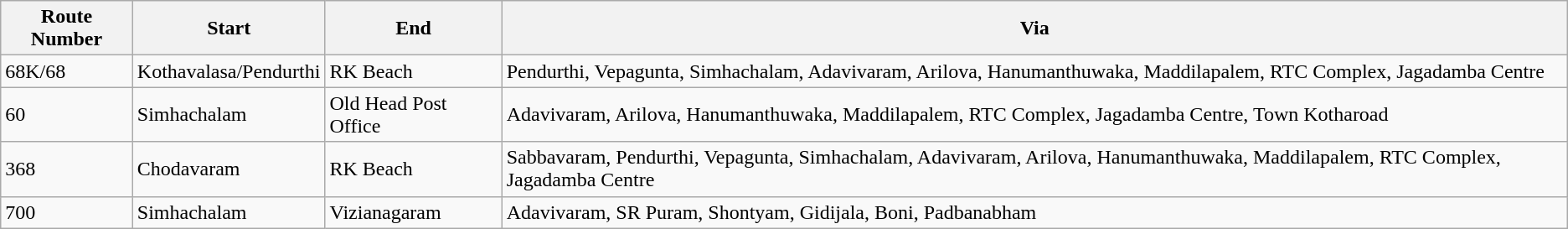<table class="sortable wikitable">
<tr>
<th>Route Number</th>
<th>Start</th>
<th>End</th>
<th>Via</th>
</tr>
<tr>
<td>68K/68</td>
<td>Kothavalasa/Pendurthi</td>
<td>RK Beach</td>
<td>Pendurthi, Vepagunta, Simhachalam, Adavivaram, Arilova, Hanumanthuwaka, Maddilapalem, RTC Complex, Jagadamba Centre</td>
</tr>
<tr>
<td>60</td>
<td>Simhachalam</td>
<td>Old Head Post Office</td>
<td>Adavivaram, Arilova, Hanumanthuwaka, Maddilapalem, RTC Complex, Jagadamba Centre, Town Kotharoad</td>
</tr>
<tr>
<td>368</td>
<td>Chodavaram</td>
<td>RK Beach</td>
<td>Sabbavaram, Pendurthi, Vepagunta, Simhachalam, Adavivaram, Arilova, Hanumanthuwaka, Maddilapalem, RTC Complex, Jagadamba Centre</td>
</tr>
<tr>
<td>700</td>
<td>Simhachalam</td>
<td>Vizianagaram</td>
<td>Adavivaram, SR Puram, Shontyam, Gidijala, Boni, Padbanabham</td>
</tr>
</table>
